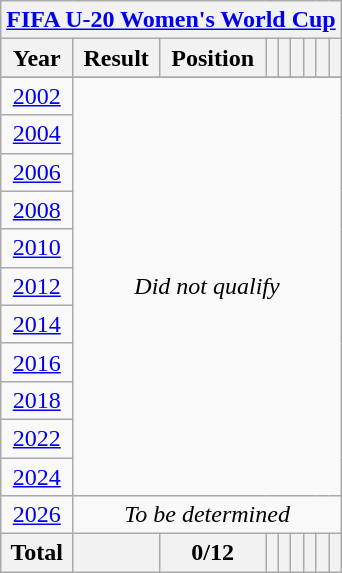<table class="wikitable" style="text-align: center;">
<tr>
<th colspan=9><a href='#'>FIFA U-20 Women's World Cup</a></th>
</tr>
<tr>
<th>Year</th>
<th>Result</th>
<th>Position</th>
<th></th>
<th></th>
<th></th>
<th></th>
<th></th>
<th></th>
</tr>
<tr>
</tr>
<tr>
<td> <a href='#'>2002</a></td>
<td rowspan=11 colspan=8><em>Did not qualify</em></td>
</tr>
<tr>
<td> <a href='#'>2004</a></td>
</tr>
<tr>
<td> <a href='#'>2006</a></td>
</tr>
<tr>
<td> <a href='#'>2008</a></td>
</tr>
<tr>
<td> <a href='#'>2010</a></td>
</tr>
<tr>
<td> <a href='#'>2012</a></td>
</tr>
<tr>
<td> <a href='#'>2014</a></td>
</tr>
<tr>
<td> <a href='#'>2016</a></td>
</tr>
<tr>
<td> <a href='#'>2018</a></td>
</tr>
<tr>
<td> <a href='#'>2022</a></td>
</tr>
<tr>
<td> <a href='#'>2024</a></td>
</tr>
<tr>
<td> <a href='#'>2026</a></td>
<td colspan=8><em>To be determined</em></td>
</tr>
<tr>
<th><strong>Total</strong></th>
<th></th>
<th>0/12</th>
<th></th>
<th></th>
<th></th>
<th></th>
<th></th>
<th></th>
</tr>
</table>
